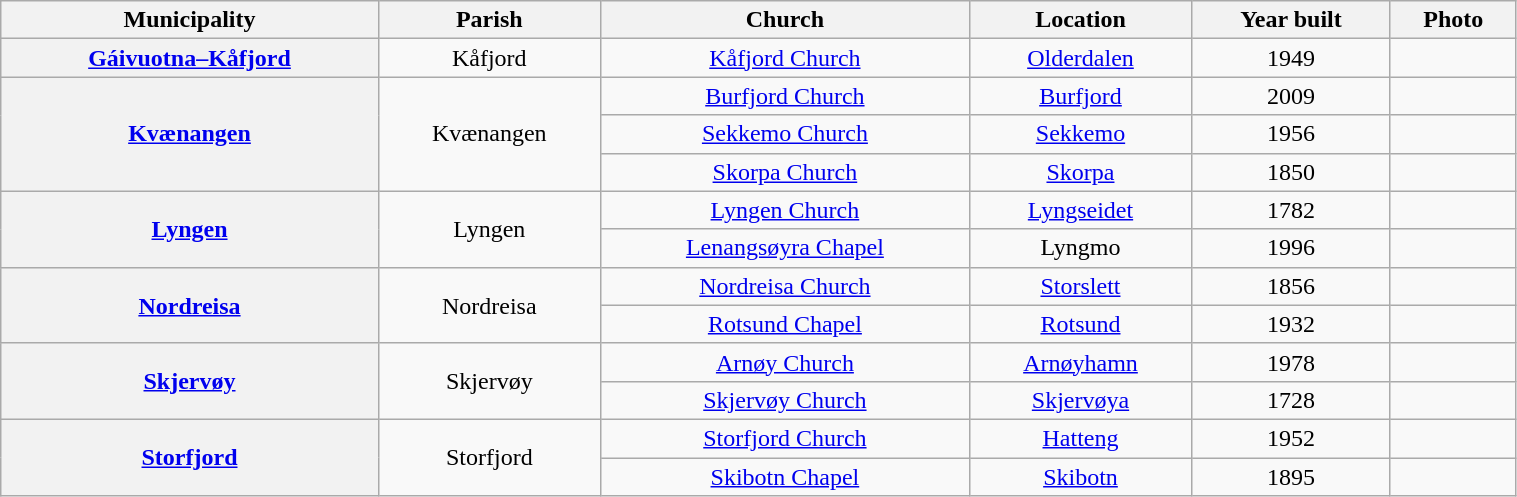<table class="wikitable" style="text-align: center; width: 80%;">
<tr>
<th>Municipality</th>
<th>Parish </th>
<th>Church</th>
<th>Location</th>
<th>Year built</th>
<th>Photo</th>
</tr>
<tr>
<th rowspan="1"><a href='#'>Gáivuotna–Kåfjord</a></th>
<td>Kåfjord</td>
<td><a href='#'>Kåfjord Church</a></td>
<td><a href='#'>Olderdalen</a></td>
<td>1949</td>
<td></td>
</tr>
<tr>
<th rowspan="3"><a href='#'>Kvænangen</a></th>
<td rowspan="3">Kvænangen</td>
<td><a href='#'>Burfjord Church</a></td>
<td><a href='#'>Burfjord</a></td>
<td>2009</td>
<td></td>
</tr>
<tr>
<td><a href='#'>Sekkemo Church</a></td>
<td><a href='#'>Sekkemo</a></td>
<td>1956</td>
<td></td>
</tr>
<tr>
<td><a href='#'>Skorpa Church</a></td>
<td><a href='#'>Skorpa</a></td>
<td>1850</td>
<td></td>
</tr>
<tr>
<th rowspan="2"><a href='#'>Lyngen</a></th>
<td rowspan="2">Lyngen</td>
<td><a href='#'>Lyngen Church</a></td>
<td><a href='#'>Lyngseidet</a></td>
<td>1782</td>
<td></td>
</tr>
<tr>
<td><a href='#'>Lenangsøyra Chapel</a></td>
<td>Lyngmo</td>
<td>1996</td>
<td></td>
</tr>
<tr>
<th rowspan="2"><a href='#'>Nordreisa</a></th>
<td rowspan="2">Nordreisa</td>
<td><a href='#'>Nordreisa Church</a></td>
<td><a href='#'>Storslett</a></td>
<td>1856</td>
<td></td>
</tr>
<tr>
<td><a href='#'>Rotsund Chapel</a></td>
<td><a href='#'>Rotsund</a></td>
<td>1932</td>
<td></td>
</tr>
<tr>
<th rowspan="2"><a href='#'>Skjervøy</a></th>
<td rowspan="2">Skjervøy</td>
<td><a href='#'>Arnøy Church</a></td>
<td><a href='#'>Arnøyhamn</a></td>
<td>1978</td>
<td></td>
</tr>
<tr>
<td><a href='#'>Skjervøy Church</a></td>
<td><a href='#'>Skjervøya</a></td>
<td>1728</td>
<td></td>
</tr>
<tr>
<th rowspan="2"><a href='#'>Storfjord</a></th>
<td rowspan="2">Storfjord</td>
<td><a href='#'>Storfjord Church</a></td>
<td><a href='#'>Hatteng</a></td>
<td>1952</td>
<td></td>
</tr>
<tr>
<td><a href='#'>Skibotn Chapel</a></td>
<td><a href='#'>Skibotn</a></td>
<td>1895</td>
<td></td>
</tr>
</table>
